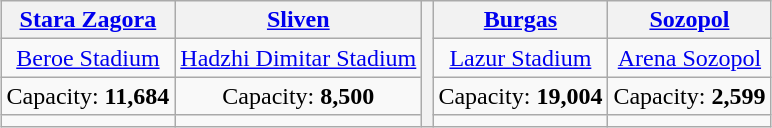<table class="wikitable" style="text-align:center;margin:1em auto;">
<tr>
<th><a href='#'>Stara Zagora</a></th>
<th><a href='#'>Sliven</a></th>
<th rowspan="4"></th>
<th><a href='#'>Burgas</a></th>
<th><a href='#'>Sozopol</a></th>
</tr>
<tr>
<td><a href='#'>Beroe Stadium</a></td>
<td><a href='#'>Hadzhi Dimitar Stadium</a></td>
<td><a href='#'>Lazur Stadium</a></td>
<td><a href='#'>Arena Sozopol</a></td>
</tr>
<tr>
<td>Capacity: <strong>11,684</strong></td>
<td>Capacity: <strong>8,500</strong></td>
<td>Capacity: <strong>19,004</strong></td>
<td>Capacity: <strong>2,599</strong></td>
</tr>
<tr>
<td></td>
<td></td>
<td></td>
<td></td>
</tr>
</table>
